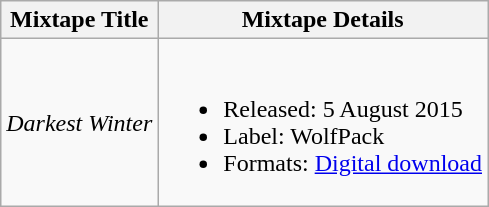<table class="wikitable">
<tr>
<th>Mixtape Title</th>
<th>Mixtape Details</th>
</tr>
<tr>
<td><em>Darkest Winter</em></td>
<td><br><ul><li>Released: 5 August 2015</li><li>Label: WolfPack</li><li>Formats: <a href='#'>Digital download</a></li></ul></td>
</tr>
</table>
